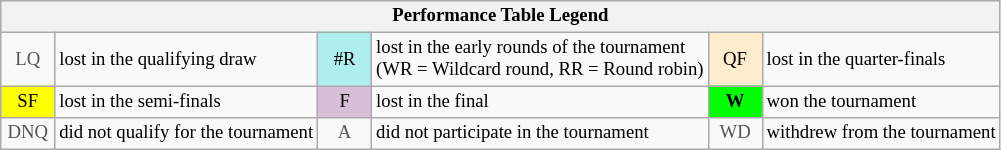<table class="wikitable" style="font-size:78%;">
<tr bgcolor="#efefef">
<th colspan="6">Performance Table Legend</th>
</tr>
<tr>
<td align="center" style="color:#555555;" width="30">LQ</td>
<td>lost in the qualifying draw</td>
<td align="center" style="background:#afeeee;">#R</td>
<td>lost in the early rounds of the tournament<br>(WR = Wildcard round, RR = Round robin)</td>
<td align="center" style="background:#ffebcd;">QF</td>
<td>lost in the quarter-finals</td>
</tr>
<tr>
<td align="center" style="background:yellow;">SF</td>
<td>lost in the semi-finals</td>
<td align="center" style="background:#D8BFD8;">F</td>
<td>lost in the final</td>
<td align="center" style="background:#00ff00;"><strong>W</strong></td>
<td>won the tournament</td>
</tr>
<tr>
<td align="center" style="color:#555555;" width="30">DNQ</td>
<td>did not qualify for the tournament</td>
<td align="center" style="color:#555555;" width="30">A</td>
<td>did not participate in the tournament</td>
<td align="center" style="color:#555555;" width="30">WD</td>
<td>withdrew from the tournament</td>
</tr>
</table>
